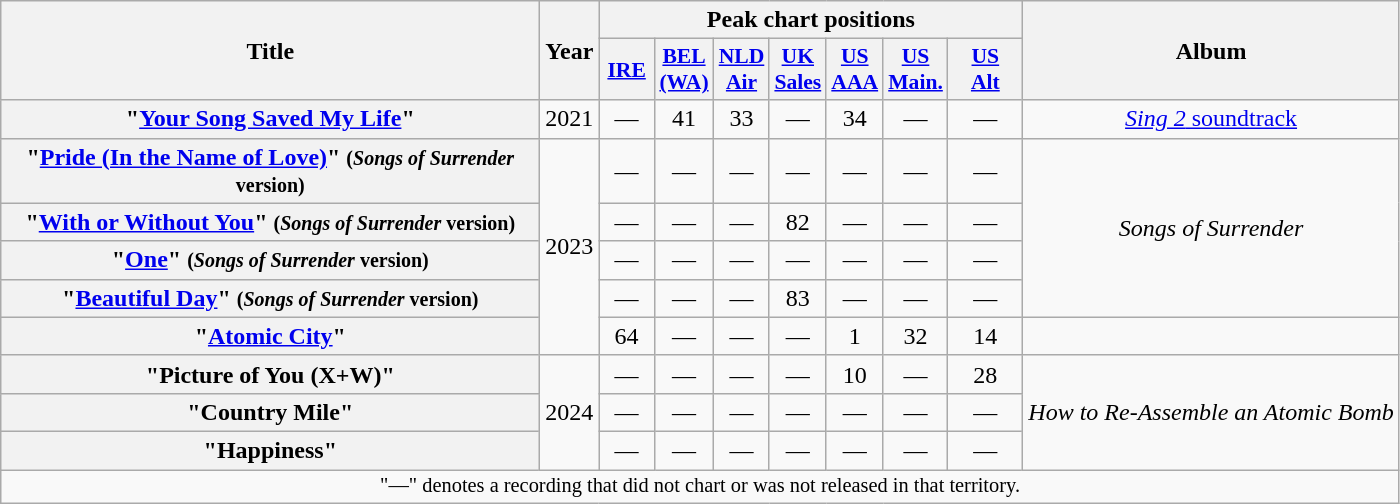<table class="wikitable plainrowheaders" style="text-align:center;" border="1">
<tr>
<th scope="col" rowspan="2" style="width:22em;">Title</th>
<th scope="col" rowspan="2">Year</th>
<th scope="col" colspan="7">Peak chart positions</th>
<th scope="col" rowspan="2">Album</th>
</tr>
<tr>
<th scope="col" style="width:2.1em;font-size:90%;"><a href='#'>IRE</a><br></th>
<th scope="col" style="width:2.1em;font-size:90%;"><a href='#'>BEL<br>(WA)</a><br></th>
<th scope="col" style="width:2.1em;font-size:90%;"><a href='#'>NLD<br>Air</a><br></th>
<th scope="col" style="width:2.1em;font-size:90%;"><a href='#'>UK<br>Sales</a><br></th>
<th scope="col" style="width:2.1em;font-size:90%;"><a href='#'>US<br>AAA</a><br></th>
<th scope="col" style="width:2.1em;font-size:90%;"><a href='#'>US<br>Main.</a><br></th>
<th scope="col" style="width:3em;font-size:90%;"><a href='#'>US<br>Alt</a><br></th>
</tr>
<tr>
<th scope="row">"<a href='#'>Your Song Saved My Life</a>"</th>
<td>2021</td>
<td>—</td>
<td>41</td>
<td>33</td>
<td>—</td>
<td>34</td>
<td>—</td>
<td>—</td>
<td><a href='#'><em>Sing 2</em> soundtrack</a></td>
</tr>
<tr>
<th scope="row">"<a href='#'>Pride (In the Name of Love)</a>" <small>(<em>Songs of Surrender</em> version)</small></th>
<td rowspan="5">2023</td>
<td>—</td>
<td>—</td>
<td>—</td>
<td>—</td>
<td>—</td>
<td>—</td>
<td>—</td>
<td rowspan="4"><em>Songs of Surrender</em></td>
</tr>
<tr>
<th scope="row">"<a href='#'>With or Without You</a>" <small>(<em>Songs of Surrender</em> version)</small></th>
<td>—</td>
<td>—</td>
<td>—</td>
<td>82</td>
<td>—</td>
<td>—</td>
<td>—</td>
</tr>
<tr>
<th scope="row">"<a href='#'>One</a>" <small>(<em>Songs of Surrender</em> version)</small></th>
<td>—</td>
<td>—</td>
<td>—</td>
<td>—</td>
<td>—</td>
<td>—</td>
<td>—</td>
</tr>
<tr>
<th scope="row">"<a href='#'>Beautiful Day</a>" <small>(<em>Songs of Surrender</em> version)</small></th>
<td>—</td>
<td>—</td>
<td>—</td>
<td>83</td>
<td>—</td>
<td>—</td>
<td>—</td>
</tr>
<tr>
<th scope="row">"<a href='#'>Atomic City</a>"</th>
<td>64</td>
<td>—</td>
<td>—</td>
<td>—</td>
<td>1</td>
<td>32</td>
<td>14</td>
<td></td>
</tr>
<tr>
<th scope="row">"Picture of You (X+W)"</th>
<td rowspan="3">2024</td>
<td>—</td>
<td>—</td>
<td>—</td>
<td>—</td>
<td>10</td>
<td>—</td>
<td>28</td>
<td rowspan="3"><em>How to Re-Assemble an Atomic Bomb</em></td>
</tr>
<tr>
<th scope="row">"Country Mile"</th>
<td>—</td>
<td>—</td>
<td>—</td>
<td>—</td>
<td>—</td>
<td>—</td>
<td>—</td>
</tr>
<tr>
<th scope="row">"Happiness"</th>
<td>—</td>
<td>—</td>
<td>—</td>
<td>—</td>
<td>—</td>
<td>—</td>
<td>—</td>
</tr>
<tr>
<td colspan="10" style="font-size:85%">"—" denotes a recording that did not chart or was not released in that territory.</td>
</tr>
</table>
